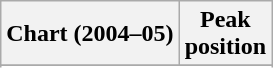<table class="wikitable sortable plainrowheaders" style="text-align:center">
<tr>
<th>Chart (2004–05)</th>
<th>Peak<br>position</th>
</tr>
<tr>
</tr>
<tr>
</tr>
</table>
